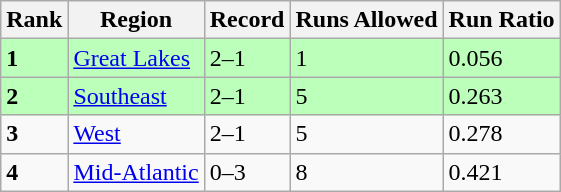<table class="wikitable">
<tr>
<th>Rank</th>
<th>Region</th>
<th>Record</th>
<th>Runs Allowed</th>
<th>Run Ratio</th>
</tr>
<tr bgcolor=#bbffbb>
<td><strong>1</strong></td>
<td> <a href='#'>Great Lakes</a></td>
<td>2–1</td>
<td>1</td>
<td>0.056</td>
</tr>
<tr bgcolor=#bbffbb>
<td><strong>2</strong></td>
<td> <a href='#'>Southeast</a></td>
<td>2–1</td>
<td>5</td>
<td>0.263</td>
</tr>
<tr>
<td><strong>3</strong></td>
<td> <a href='#'>West</a></td>
<td>2–1</td>
<td>5</td>
<td>0.278</td>
</tr>
<tr>
<td><strong>4</strong></td>
<td> <a href='#'>Mid-Atlantic</a></td>
<td>0–3</td>
<td>8</td>
<td>0.421</td>
</tr>
</table>
